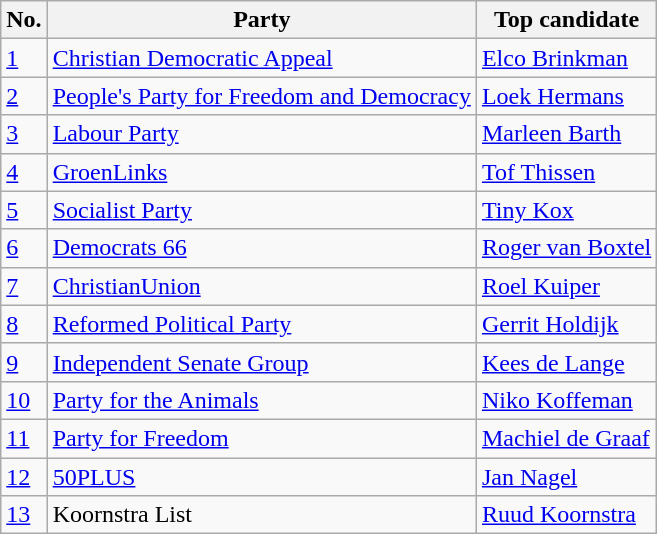<table class="wikitable">
<tr>
<th>No.</th>
<th>Party</th>
<th>Top candidate</th>
</tr>
<tr>
<td><a href='#'>1</a></td>
<td><a href='#'>Christian Democratic Appeal</a></td>
<td><a href='#'>Elco Brinkman</a></td>
</tr>
<tr>
<td><a href='#'>2</a></td>
<td><a href='#'>People's Party for Freedom and Democracy</a></td>
<td><a href='#'>Loek Hermans</a></td>
</tr>
<tr>
<td><a href='#'>3</a></td>
<td><a href='#'>Labour Party</a></td>
<td><a href='#'>Marleen Barth</a></td>
</tr>
<tr>
<td><a href='#'>4</a></td>
<td><a href='#'>GroenLinks</a></td>
<td><a href='#'>Tof Thissen</a></td>
</tr>
<tr>
<td><a href='#'>5</a></td>
<td><a href='#'>Socialist Party</a></td>
<td><a href='#'>Tiny Kox</a></td>
</tr>
<tr>
<td><a href='#'>6</a></td>
<td><a href='#'>Democrats 66</a></td>
<td><a href='#'>Roger van Boxtel</a></td>
</tr>
<tr>
<td><a href='#'>7</a></td>
<td><a href='#'>ChristianUnion</a></td>
<td><a href='#'>Roel Kuiper</a></td>
</tr>
<tr>
<td><a href='#'>8</a></td>
<td><a href='#'>Reformed Political Party</a></td>
<td><a href='#'>Gerrit Holdijk</a></td>
</tr>
<tr>
<td><a href='#'>9</a></td>
<td><a href='#'>Independent Senate Group</a></td>
<td><a href='#'>Kees de Lange</a></td>
</tr>
<tr>
<td><a href='#'>10</a></td>
<td><a href='#'>Party for the Animals</a></td>
<td><a href='#'>Niko Koffeman</a></td>
</tr>
<tr>
<td><a href='#'>11</a></td>
<td><a href='#'>Party for Freedom</a></td>
<td><a href='#'>Machiel de Graaf</a></td>
</tr>
<tr>
<td><a href='#'>12</a></td>
<td><a href='#'>50PLUS</a></td>
<td><a href='#'>Jan Nagel</a></td>
</tr>
<tr>
<td><a href='#'>13</a></td>
<td>Koornstra List</td>
<td><a href='#'>Ruud Koornstra</a></td>
</tr>
</table>
